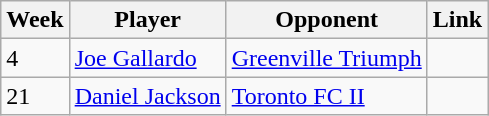<table class=wikitable>
<tr>
<th>Week</th>
<th>Player</th>
<th>Opponent</th>
<th>Link</th>
</tr>
<tr>
<td>4</td>
<td> <a href='#'>Joe Gallardo</a></td>
<td><a href='#'>Greenville Triumph</a></td>
<td></td>
</tr>
<tr>
<td>21</td>
<td> <a href='#'>Daniel Jackson</a></td>
<td><a href='#'>Toronto FC II</a></td>
<td></td>
</tr>
</table>
